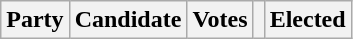<table class="wikitable">
<tr>
<th colspan="2">Party</th>
<th>Candidate</th>
<th>Votes</th>
<th></th>
<th>Elected<br>












</th>
</tr>
</table>
